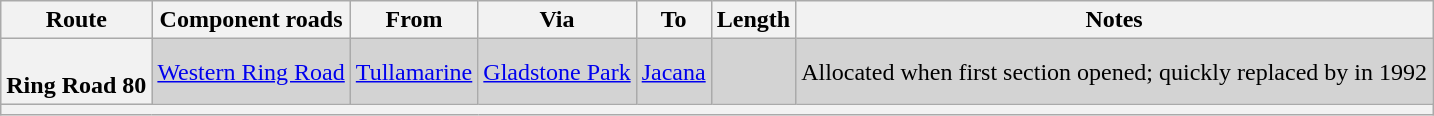<table class="wikitable sortable">
<tr>
<th scope="col">Route</th>
<th scope="col">Component roads</th>
<th scope="col">From</th>
<th scope="col">Via</th>
<th scope="col">To</th>
<th scope="col">Length</th>
<th scope="col">Notes</th>
</tr>
<tr style="background:#d3d3d3;">
<th style="vertical-align:top; white-space:nowrap;"><br>Ring Road 80</th>
<td><a href='#'>Western Ring Road</a></td>
<td><a href='#'>Tullamarine</a></td>
<td><a href='#'>Gladstone Park</a></td>
<td><a href='#'>Jacana</a></td>
<td></td>
<td>Allocated when first section opened; quickly replaced by  in 1992</td>
</tr>
<tr>
<td colspan="7" style="text-align:center; background:#f2f2f2;"></td>
</tr>
</table>
